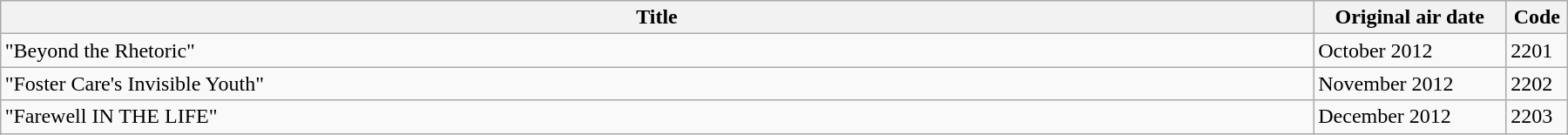<table class="wikitable" style="text-align=center; width:95%; margin:auto;">
<tr>
<th>Title</th>
<th width="140">Original air date</th>
<th width="40">Code</th>
</tr>
<tr>
<td>"Beyond the Rhetoric"</td>
<td>October 2012</td>
<td>2201</td>
</tr>
<tr>
<td>"Foster Care's Invisible Youth"</td>
<td>November 2012</td>
<td>2202</td>
</tr>
<tr>
<td>"Farewell IN THE LIFE"</td>
<td>December 2012</td>
<td>2203</td>
</tr>
</table>
